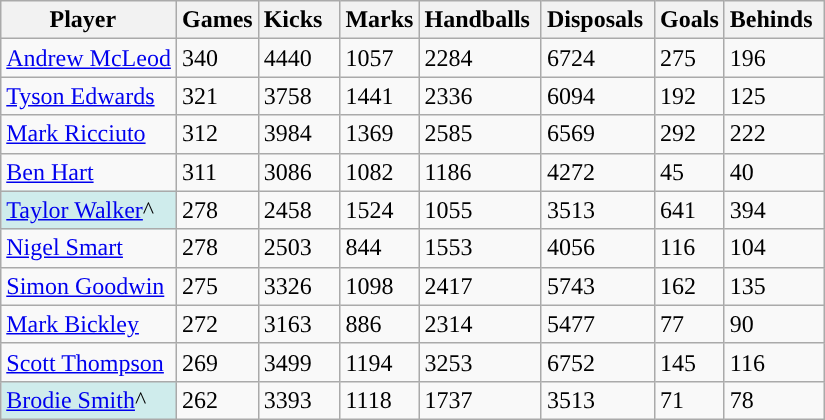<table class="wikitable sortable">
<tr>
<th>Player  </th>
<th>Games</th>
<th>Kicks  </th>
<th>Marks</th>
<th>Handballs </th>
<th>Disposals </th>
<th>Goals</th>
<th>Behinds </th>
</tr>
<tr>
<td><a href='#'>Andrew McLeod</a></td>
<td>340</td>
<td>4440</td>
<td>1057</td>
<td>2284</td>
<td>6724</td>
<td>275</td>
<td>196</td>
</tr>
<tr>
<td><a href='#'>Tyson Edwards</a></td>
<td>321</td>
<td>3758</td>
<td>1441</td>
<td>2336</td>
<td>6094</td>
<td>192</td>
<td>125</td>
</tr>
<tr>
<td><a href='#'>Mark Ricciuto</a></td>
<td>312</td>
<td>3984</td>
<td>1369</td>
<td>2585</td>
<td>6569</td>
<td>292</td>
<td>222</td>
</tr>
<tr>
<td><a href='#'>Ben Hart</a></td>
<td>311</td>
<td>3086</td>
<td>1082</td>
<td>1186</td>
<td>4272</td>
<td>45</td>
<td>40</td>
</tr>
<tr>
<td style="background-color:#CFECEC"><a href='#'>Taylor Walker</a>^</td>
<td>278</td>
<td>2458</td>
<td>1524</td>
<td>1055</td>
<td>3513</td>
<td>641</td>
<td>394</td>
</tr>
<tr>
<td><a href='#'>Nigel Smart</a></td>
<td>278</td>
<td>2503</td>
<td>844</td>
<td>1553</td>
<td>4056</td>
<td>116</td>
<td>104</td>
</tr>
<tr>
<td><a href='#'>Simon Goodwin</a></td>
<td>275</td>
<td>3326</td>
<td>1098</td>
<td>2417</td>
<td>5743</td>
<td>162</td>
<td>135</td>
</tr>
<tr>
<td><a href='#'>Mark Bickley</a></td>
<td>272</td>
<td>3163</td>
<td>886</td>
<td>2314</td>
<td>5477</td>
<td>77</td>
<td>90</td>
</tr>
<tr>
<td><a href='#'>Scott Thompson</a></td>
<td>269</td>
<td>3499</td>
<td>1194</td>
<td>3253</td>
<td>6752</td>
<td>145</td>
<td>116</td>
</tr>
<tr>
<td style="background-color:#CFECEC"><a href='#'>Brodie Smith</a>^</td>
<td>262</td>
<td>3393</td>
<td>1118</td>
<td>1737</td>
<td>3513</td>
<td>71</td>
<td>78</td>
</tr>
</table>
